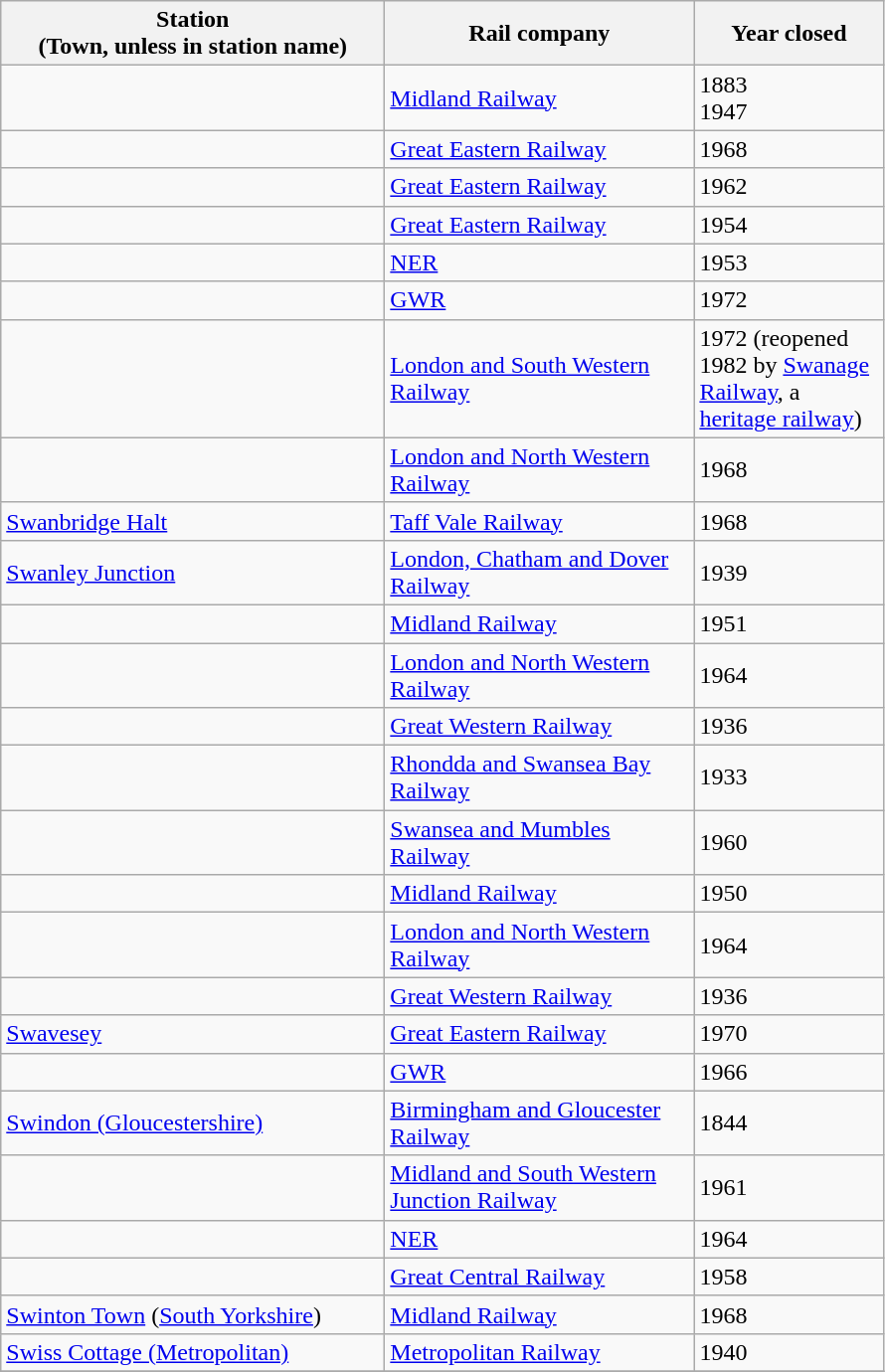<table class="wikitable sortable">
<tr>
<th style="width:250px">Station<br>(Town, unless in station name)</th>
<th style="width:200px">Rail company</th>
<th style="width:120px">Year closed</th>
</tr>
<tr>
<td></td>
<td><a href='#'>Midland Railway</a></td>
<td>1883<br>1947</td>
</tr>
<tr>
<td></td>
<td><a href='#'>Great Eastern Railway</a></td>
<td>1968</td>
</tr>
<tr>
<td></td>
<td><a href='#'>Great Eastern Railway</a></td>
<td>1962</td>
</tr>
<tr>
<td></td>
<td><a href='#'>Great Eastern Railway</a></td>
<td>1954</td>
</tr>
<tr>
<td></td>
<td><a href='#'>NER</a></td>
<td>1953</td>
</tr>
<tr>
<td></td>
<td><a href='#'>GWR</a></td>
<td>1972</td>
</tr>
<tr>
<td></td>
<td><a href='#'>London and South Western Railway</a></td>
<td>1972 (reopened 1982 by <a href='#'>Swanage Railway</a>, a <a href='#'>heritage railway</a>)</td>
</tr>
<tr>
<td></td>
<td><a href='#'>London and North Western Railway</a></td>
<td>1968</td>
</tr>
<tr>
<td><a href='#'>Swanbridge Halt</a></td>
<td><a href='#'>Taff Vale Railway</a></td>
<td>1968</td>
</tr>
<tr>
<td><a href='#'>Swanley Junction</a></td>
<td><a href='#'>London, Chatham and Dover Railway</a></td>
<td>1939</td>
</tr>
<tr>
<td></td>
<td><a href='#'>Midland Railway</a></td>
<td>1951</td>
</tr>
<tr>
<td></td>
<td><a href='#'>London and North Western Railway</a></td>
<td>1964</td>
</tr>
<tr>
<td></td>
<td><a href='#'>Great Western Railway</a></td>
<td>1936</td>
</tr>
<tr>
<td></td>
<td><a href='#'>Rhondda and Swansea Bay Railway</a></td>
<td>1933</td>
</tr>
<tr>
<td></td>
<td><a href='#'>Swansea and Mumbles Railway</a></td>
<td>1960</td>
</tr>
<tr>
<td></td>
<td><a href='#'>Midland Railway</a></td>
<td>1950</td>
</tr>
<tr>
<td></td>
<td><a href='#'>London and North Western Railway</a></td>
<td>1964</td>
</tr>
<tr>
<td></td>
<td><a href='#'>Great Western Railway</a></td>
<td>1936</td>
</tr>
<tr>
<td><a href='#'>Swavesey</a></td>
<td><a href='#'>Great Eastern Railway</a></td>
<td>1970</td>
</tr>
<tr>
<td></td>
<td><a href='#'>GWR</a></td>
<td>1966</td>
</tr>
<tr>
<td><a href='#'> Swindon (Gloucestershire)</a></td>
<td><a href='#'>Birmingham and Gloucester Railway</a></td>
<td>1844</td>
</tr>
<tr>
<td></td>
<td><a href='#'>Midland and South Western Junction Railway</a></td>
<td>1961</td>
</tr>
<tr>
<td></td>
<td><a href='#'>NER</a></td>
<td>1964</td>
</tr>
<tr>
<td></td>
<td><a href='#'>Great Central Railway</a></td>
<td>1958</td>
</tr>
<tr>
<td><a href='#'>Swinton Town</a> (<a href='#'>South Yorkshire</a>)</td>
<td><a href='#'>Midland Railway</a></td>
<td>1968</td>
</tr>
<tr>
<td><a href='#'>Swiss Cottage (Metropolitan)</a></td>
<td><a href='#'>Metropolitan Railway</a></td>
<td>1940</td>
</tr>
<tr>
</tr>
</table>
